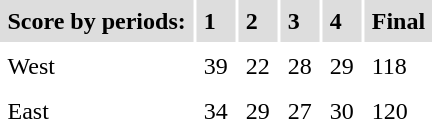<table cellpadding=5>
<tr bgcolor="#dddddd">
<td><strong>Score by periods:</strong></td>
<td><strong>1</strong></td>
<td><strong>2</strong></td>
<td><strong>3</strong></td>
<td><strong>4</strong></td>
<td><strong>Final</strong></td>
</tr>
<tr>
<td>West</td>
<td>39</td>
<td>22</td>
<td>28</td>
<td>29</td>
<td>118</td>
</tr>
<tr>
<td>East</td>
<td>34</td>
<td>29</td>
<td>27</td>
<td>30</td>
<td>120</td>
</tr>
<tr>
</tr>
</table>
